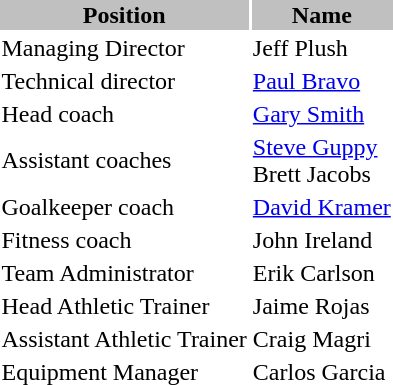<table class="toccolours">
<tr>
<th style="background:silver;">Position</th>
<th style="background:silver;">Name</th>
</tr>
<tr>
<td>Managing Director</td>
<td> Jeff Plush</td>
</tr>
<tr>
<td>Technical director</td>
<td> <a href='#'>Paul Bravo</a></td>
</tr>
<tr>
<td>Head coach</td>
<td> <a href='#'>Gary Smith</a></td>
</tr>
<tr>
<td>Assistant coaches</td>
<td> <a href='#'>Steve Guppy</a><br> Brett Jacobs</td>
</tr>
<tr>
<td>Goalkeeper coach</td>
<td> <a href='#'>David Kramer</a></td>
</tr>
<tr>
<td>Fitness coach</td>
<td> John Ireland</td>
</tr>
<tr>
<td>Team Administrator</td>
<td> Erik Carlson</td>
</tr>
<tr>
<td>Head Athletic Trainer</td>
<td> Jaime Rojas</td>
</tr>
<tr>
<td>Assistant Athletic Trainer</td>
<td> Craig Magri</td>
</tr>
<tr>
<td>Equipment Manager</td>
<td> Carlos Garcia</td>
</tr>
</table>
